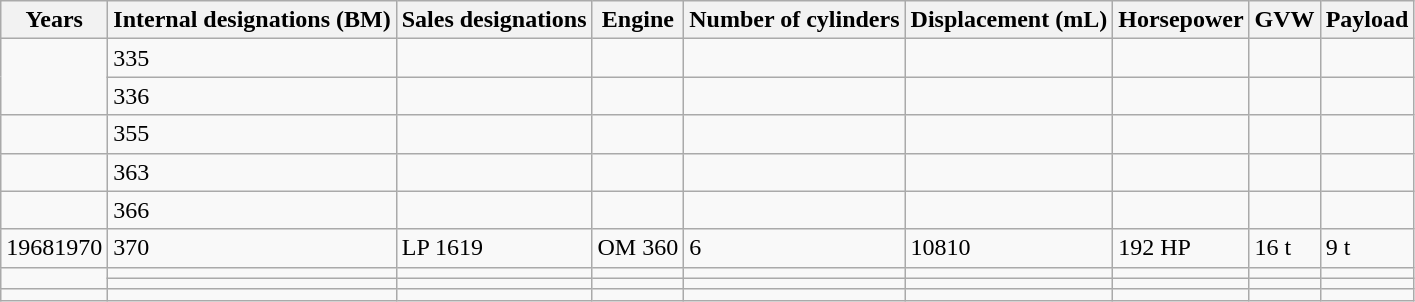<table class="wikitable sortable" style="text-align: left;">
<tr>
<th>Years</th>
<th>Internal designations (BM)</th>
<th>Sales designations</th>
<th>Engine</th>
<th>Number of cylinders</th>
<th>Displacement (mL)</th>
<th>Horsepower</th>
<th>GVW</th>
<th>Payload</th>
</tr>
<tr>
<td rowspan="2"></td>
<td>335</td>
<td></td>
<td></td>
<td></td>
<td></td>
<td></td>
<td></td>
<td></td>
</tr>
<tr>
<td>336</td>
<td></td>
<td></td>
<td></td>
<td></td>
<td></td>
<td></td>
<td></td>
</tr>
<tr>
<td></td>
<td>355</td>
<td></td>
<td></td>
<td></td>
<td></td>
<td></td>
<td></td>
<td></td>
</tr>
<tr>
<td></td>
<td>363</td>
<td></td>
<td></td>
<td></td>
<td></td>
<td></td>
<td></td>
<td></td>
</tr>
<tr>
<td></td>
<td>366</td>
<td></td>
<td></td>
<td></td>
<td></td>
<td></td>
<td></td>
<td></td>
</tr>
<tr>
<td>19681970</td>
<td>370</td>
<td>LP 1619</td>
<td>OM 360</td>
<td>6</td>
<td>10810</td>
<td>192 HP</td>
<td>16 t</td>
<td>9 t</td>
</tr>
<tr>
<td rowspan="2"></td>
<td></td>
<td></td>
<td></td>
<td></td>
<td></td>
<td></td>
<td></td>
<td></td>
</tr>
<tr>
<td></td>
<td></td>
<td></td>
<td></td>
<td></td>
<td></td>
<td></td>
<td></td>
</tr>
<tr>
<td></td>
<td></td>
<td></td>
<td></td>
<td></td>
<td></td>
<td></td>
<td></td>
<td></td>
</tr>
</table>
